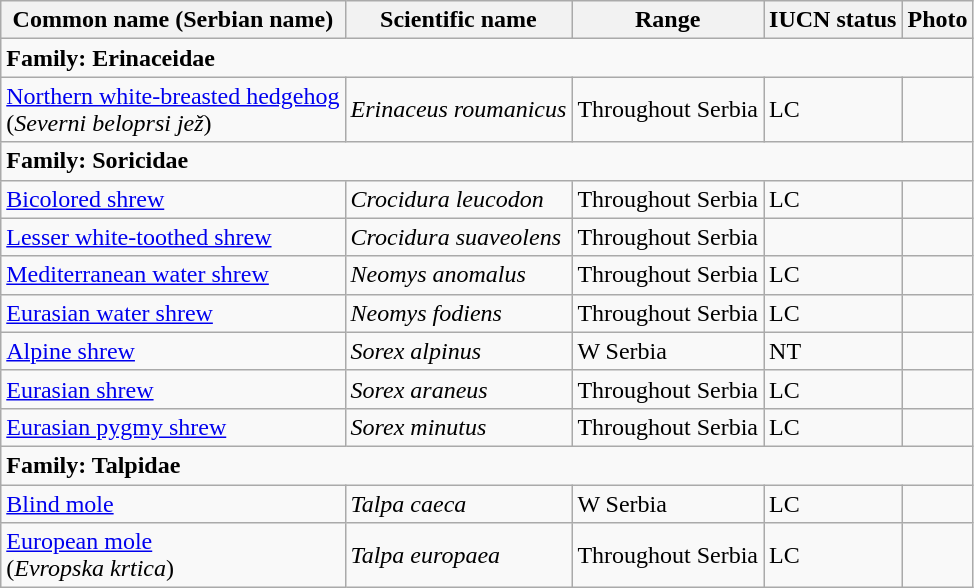<table class="wikitable">
<tr>
<th>Common name (Serbian name)</th>
<th>Scientific name</th>
<th>Range</th>
<th>IUCN status</th>
<th>Photo</th>
</tr>
<tr>
<td colspan="5"><strong>Family: Erinaceidae</strong></td>
</tr>
<tr>
<td><a href='#'>Northern white-breasted hedgehog</a><br>(<em>Severni beloprsi jež</em>)</td>
<td><em>Erinaceus roumanicus</em></td>
<td>Throughout Serbia</td>
<td>LC</td>
<td></td>
</tr>
<tr>
<td colspan="5"><strong>Family: Soricidae</strong></td>
</tr>
<tr>
<td><a href='#'>Bicolored shrew</a></td>
<td><em>Crocidura leucodon</em></td>
<td>Throughout Serbia</td>
<td>LC</td>
<td></td>
</tr>
<tr>
<td><a href='#'>Lesser white-toothed shrew</a></td>
<td><em>Crocidura suaveolens</em></td>
<td>Throughout Serbia</td>
<td></td>
<td></td>
</tr>
<tr>
<td><a href='#'>Mediterranean water shrew</a></td>
<td><em>Neomys anomalus</em></td>
<td>Throughout Serbia</td>
<td>LC</td>
<td></td>
</tr>
<tr>
<td><a href='#'>Eurasian water shrew</a></td>
<td><em>Neomys fodiens</em></td>
<td>Throughout Serbia</td>
<td>LC</td>
<td></td>
</tr>
<tr>
<td><a href='#'>Alpine shrew</a></td>
<td><em>Sorex alpinus</em></td>
<td>W Serbia</td>
<td>NT</td>
<td></td>
</tr>
<tr>
<td><a href='#'>Eurasian shrew</a></td>
<td><em>Sorex araneus</em></td>
<td>Throughout Serbia</td>
<td>LC</td>
<td></td>
</tr>
<tr>
<td><a href='#'>Eurasian pygmy shrew</a></td>
<td><em>Sorex minutus</em></td>
<td>Throughout Serbia</td>
<td>LC</td>
<td></td>
</tr>
<tr>
<td colspan="5"><strong>Family: Talpidae</strong></td>
</tr>
<tr>
<td><a href='#'>Blind mole</a></td>
<td><em>Talpa caeca</em></td>
<td>W Serbia</td>
<td>LC</td>
<td></td>
</tr>
<tr>
<td><a href='#'>European mole</a><br>(<em>Evropska krtica</em>)</td>
<td><em>Talpa europaea</em></td>
<td>Throughout Serbia</td>
<td>LC</td>
<td></td>
</tr>
</table>
